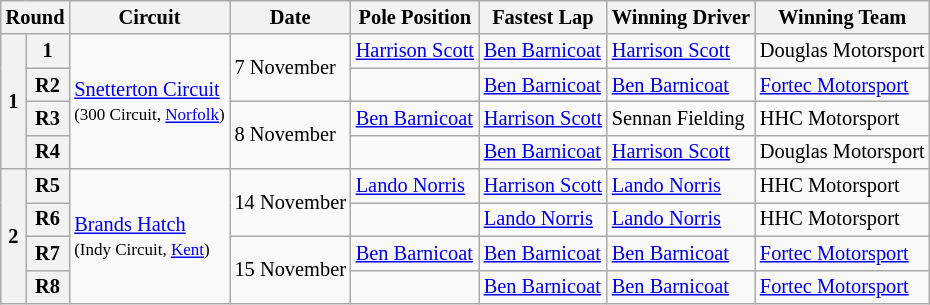<table class="wikitable" style="font-size: 85%">
<tr>
<th colspan=2>Round</th>
<th>Circuit</th>
<th>Date</th>
<th>Pole Position</th>
<th>Fastest Lap</th>
<th>Winning Driver</th>
<th>Winning Team</th>
</tr>
<tr>
<th rowspan=4>1</th>
<th>1</th>
<td rowspan=4><a href='#'>Snetterton Circuit</a><br><small>(300 Circuit, <a href='#'>Norfolk</a>)</small></td>
<td rowspan=2>7 November</td>
<td> <a href='#'>Harrison Scott</a></td>
<td> <a href='#'>Ben Barnicoat</a></td>
<td> <a href='#'>Harrison Scott</a></td>
<td> Douglas Motorsport</td>
</tr>
<tr>
<th>R2</th>
<td></td>
<td> <a href='#'>Ben Barnicoat</a></td>
<td> <a href='#'>Ben Barnicoat</a></td>
<td> <a href='#'>Fortec Motorsport</a></td>
</tr>
<tr>
<th>R3</th>
<td rowspan=2>8 November</td>
<td> <a href='#'>Ben Barnicoat</a></td>
<td> <a href='#'>Harrison Scott</a></td>
<td> Sennan Fielding</td>
<td> HHC Motorsport</td>
</tr>
<tr>
<th>R4</th>
<td></td>
<td> <a href='#'>Ben Barnicoat</a></td>
<td> <a href='#'>Harrison Scott</a></td>
<td> Douglas Motorsport</td>
</tr>
<tr>
<th rowspan=4>2</th>
<th>R5</th>
<td rowspan=4><a href='#'>Brands Hatch</a><br><small>(Indy Circuit, <a href='#'>Kent</a>)</small></td>
<td rowspan=2>14 November</td>
<td> <a href='#'>Lando Norris</a></td>
<td> <a href='#'>Harrison Scott</a></td>
<td> <a href='#'>Lando Norris</a></td>
<td> HHC Motorsport</td>
</tr>
<tr>
<th>R6</th>
<td></td>
<td> <a href='#'>Lando Norris</a></td>
<td> <a href='#'>Lando Norris</a></td>
<td> HHC Motorsport</td>
</tr>
<tr>
<th>R7</th>
<td rowspan=2>15 November</td>
<td> <a href='#'>Ben Barnicoat</a></td>
<td> <a href='#'>Ben Barnicoat</a></td>
<td> <a href='#'>Ben Barnicoat</a></td>
<td> <a href='#'>Fortec Motorsport</a></td>
</tr>
<tr>
<th>R8</th>
<td></td>
<td> <a href='#'>Ben Barnicoat</a></td>
<td> <a href='#'>Ben Barnicoat</a></td>
<td> <a href='#'>Fortec Motorsport</a></td>
</tr>
</table>
